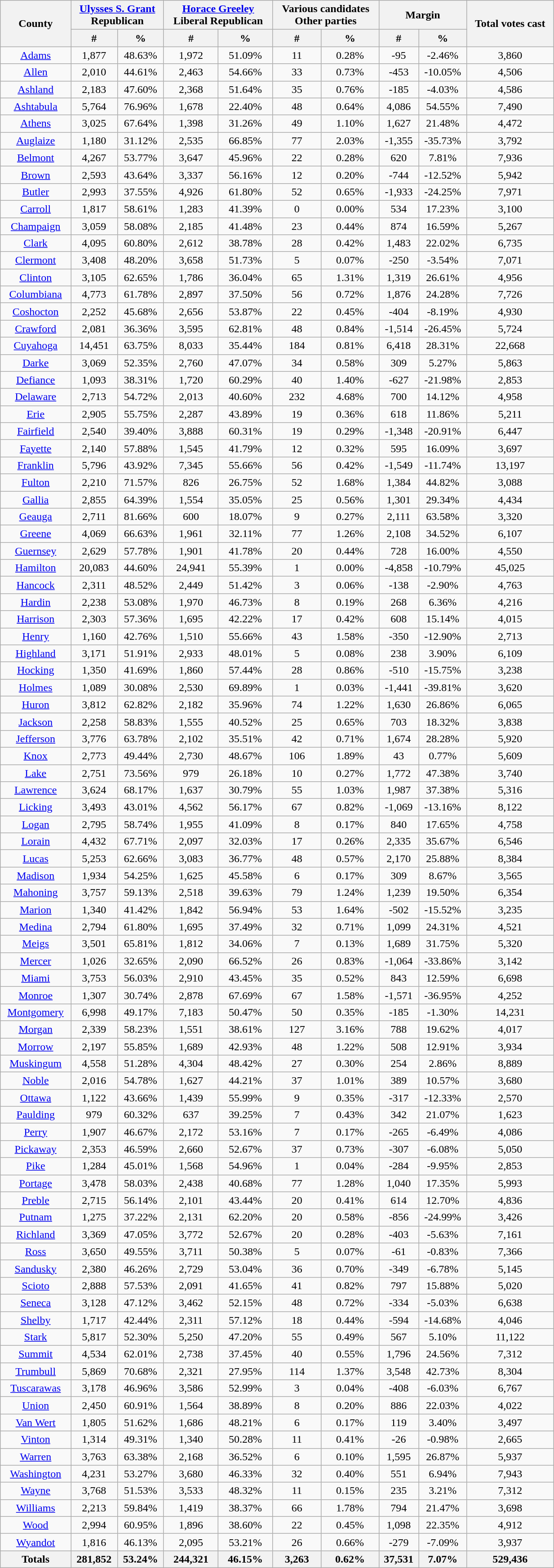<table width="65%"  class="wikitable sortable" style="text-align:center">
<tr>
<th style="text-align:center;" rowspan="2">County</th>
<th style="text-align:center;" colspan="2"><a href='#'>Ulysses S. Grant</a><br>Republican</th>
<th style="text-align:center;" colspan="2"><a href='#'>Horace Greeley</a><br>Liberal Republican</th>
<th style="text-align:center;" colspan="2">Various candidates<br>Other parties</th>
<th style="text-align:center;" colspan="2">Margin</th>
<th style="text-align:center;" rowspan="2">Total votes cast</th>
</tr>
<tr>
<th style="text-align:center;" data-sort-type="number">#</th>
<th style="text-align:center;" data-sort-type="number">%</th>
<th style="text-align:center;" data-sort-type="number">#</th>
<th style="text-align:center;" data-sort-type="number">%</th>
<th style="text-align:center;" data-sort-type="number">#</th>
<th style="text-align:center;" data-sort-type="number">%</th>
<th style="text-align:center;" data-sort-type="number">#</th>
<th style="text-align:center;" data-sort-type="number">%</th>
</tr>
<tr>
<td><a href='#'>Adams</a></td>
<td>1,877</td>
<td>48.63%</td>
<td>1,972</td>
<td>51.09%</td>
<td>11</td>
<td>0.28%</td>
<td>-95</td>
<td>-2.46%</td>
<td>3,860</td>
</tr>
<tr style="text-align:center;">
<td><a href='#'>Allen</a></td>
<td>2,010</td>
<td>44.61%</td>
<td>2,463</td>
<td>54.66%</td>
<td>33</td>
<td>0.73%</td>
<td>-453</td>
<td>-10.05%</td>
<td>4,506</td>
</tr>
<tr style="text-align:center;">
<td><a href='#'>Ashland</a></td>
<td>2,183</td>
<td>47.60%</td>
<td>2,368</td>
<td>51.64%</td>
<td>35</td>
<td>0.76%</td>
<td>-185</td>
<td>-4.03%</td>
<td>4,586</td>
</tr>
<tr style="text-align:center;">
<td><a href='#'>Ashtabula</a></td>
<td>5,764</td>
<td>76.96%</td>
<td>1,678</td>
<td>22.40%</td>
<td>48</td>
<td>0.64%</td>
<td>4,086</td>
<td>54.55%</td>
<td>7,490</td>
</tr>
<tr style="text-align:center;">
<td><a href='#'>Athens</a></td>
<td>3,025</td>
<td>67.64%</td>
<td>1,398</td>
<td>31.26%</td>
<td>49</td>
<td>1.10%</td>
<td>1,627</td>
<td>21.48%</td>
<td>4,472</td>
</tr>
<tr style="text-align:center;">
<td><a href='#'>Auglaize</a></td>
<td>1,180</td>
<td>31.12%</td>
<td>2,535</td>
<td>66.85%</td>
<td>77</td>
<td>2.03%</td>
<td>-1,355</td>
<td>-35.73%</td>
<td>3,792</td>
</tr>
<tr style="text-align:center;">
<td><a href='#'>Belmont</a></td>
<td>4,267</td>
<td>53.77%</td>
<td>3,647</td>
<td>45.96%</td>
<td>22</td>
<td>0.28%</td>
<td>620</td>
<td>7.81%</td>
<td>7,936</td>
</tr>
<tr style="text-align:center;">
<td><a href='#'>Brown</a></td>
<td>2,593</td>
<td>43.64%</td>
<td>3,337</td>
<td>56.16%</td>
<td>12</td>
<td>0.20%</td>
<td>-744</td>
<td>-12.52%</td>
<td>5,942</td>
</tr>
<tr style="text-align:center;">
<td><a href='#'>Butler</a></td>
<td>2,993</td>
<td>37.55%</td>
<td>4,926</td>
<td>61.80%</td>
<td>52</td>
<td>0.65%</td>
<td>-1,933</td>
<td>-24.25%</td>
<td>7,971</td>
</tr>
<tr style="text-align:center;">
<td><a href='#'>Carroll</a></td>
<td>1,817</td>
<td>58.61%</td>
<td>1,283</td>
<td>41.39%</td>
<td>0</td>
<td>0.00%</td>
<td>534</td>
<td>17.23%</td>
<td>3,100</td>
</tr>
<tr style="text-align:center;">
<td><a href='#'>Champaign</a></td>
<td>3,059</td>
<td>58.08%</td>
<td>2,185</td>
<td>41.48%</td>
<td>23</td>
<td>0.44%</td>
<td>874</td>
<td>16.59%</td>
<td>5,267</td>
</tr>
<tr style="text-align:center;">
<td><a href='#'>Clark</a></td>
<td>4,095</td>
<td>60.80%</td>
<td>2,612</td>
<td>38.78%</td>
<td>28</td>
<td>0.42%</td>
<td>1,483</td>
<td>22.02%</td>
<td>6,735</td>
</tr>
<tr style="text-align:center;">
<td><a href='#'>Clermont</a></td>
<td>3,408</td>
<td>48.20%</td>
<td>3,658</td>
<td>51.73%</td>
<td>5</td>
<td>0.07%</td>
<td>-250</td>
<td>-3.54%</td>
<td>7,071</td>
</tr>
<tr style="text-align:center;">
<td><a href='#'>Clinton</a></td>
<td>3,105</td>
<td>62.65%</td>
<td>1,786</td>
<td>36.04%</td>
<td>65</td>
<td>1.31%</td>
<td>1,319</td>
<td>26.61%</td>
<td>4,956</td>
</tr>
<tr style="text-align:center;">
<td><a href='#'>Columbiana</a></td>
<td>4,773</td>
<td>61.78%</td>
<td>2,897</td>
<td>37.50%</td>
<td>56</td>
<td>0.72%</td>
<td>1,876</td>
<td>24.28%</td>
<td>7,726</td>
</tr>
<tr style="text-align:center;">
<td><a href='#'>Coshocton</a></td>
<td>2,252</td>
<td>45.68%</td>
<td>2,656</td>
<td>53.87%</td>
<td>22</td>
<td>0.45%</td>
<td>-404</td>
<td>-8.19%</td>
<td>4,930</td>
</tr>
<tr style="text-align:center;">
<td><a href='#'>Crawford</a></td>
<td>2,081</td>
<td>36.36%</td>
<td>3,595</td>
<td>62.81%</td>
<td>48</td>
<td>0.84%</td>
<td>-1,514</td>
<td>-26.45%</td>
<td>5,724</td>
</tr>
<tr style="text-align:center;">
<td><a href='#'>Cuyahoga</a></td>
<td>14,451</td>
<td>63.75%</td>
<td>8,033</td>
<td>35.44%</td>
<td>184</td>
<td>0.81%</td>
<td>6,418</td>
<td>28.31%</td>
<td>22,668</td>
</tr>
<tr style="text-align:center;">
<td><a href='#'>Darke</a></td>
<td>3,069</td>
<td>52.35%</td>
<td>2,760</td>
<td>47.07%</td>
<td>34</td>
<td>0.58%</td>
<td>309</td>
<td>5.27%</td>
<td>5,863</td>
</tr>
<tr style="text-align:center;">
<td><a href='#'>Defiance</a></td>
<td>1,093</td>
<td>38.31%</td>
<td>1,720</td>
<td>60.29%</td>
<td>40</td>
<td>1.40%</td>
<td>-627</td>
<td>-21.98%</td>
<td>2,853</td>
</tr>
<tr style="text-align:center;">
<td><a href='#'>Delaware</a></td>
<td>2,713</td>
<td>54.72%</td>
<td>2,013</td>
<td>40.60%</td>
<td>232</td>
<td>4.68%</td>
<td>700</td>
<td>14.12%</td>
<td>4,958</td>
</tr>
<tr style="text-align:center;">
<td><a href='#'>Erie</a></td>
<td>2,905</td>
<td>55.75%</td>
<td>2,287</td>
<td>43.89%</td>
<td>19</td>
<td>0.36%</td>
<td>618</td>
<td>11.86%</td>
<td>5,211</td>
</tr>
<tr style="text-align:center;">
<td><a href='#'>Fairfield</a></td>
<td>2,540</td>
<td>39.40%</td>
<td>3,888</td>
<td>60.31%</td>
<td>19</td>
<td>0.29%</td>
<td>-1,348</td>
<td>-20.91%</td>
<td>6,447</td>
</tr>
<tr style="text-align:center;">
<td><a href='#'>Fayette</a></td>
<td>2,140</td>
<td>57.88%</td>
<td>1,545</td>
<td>41.79%</td>
<td>12</td>
<td>0.32%</td>
<td>595</td>
<td>16.09%</td>
<td>3,697</td>
</tr>
<tr style="text-align:center;">
<td><a href='#'>Franklin</a></td>
<td>5,796</td>
<td>43.92%</td>
<td>7,345</td>
<td>55.66%</td>
<td>56</td>
<td>0.42%</td>
<td>-1,549</td>
<td>-11.74%</td>
<td>13,197</td>
</tr>
<tr style="text-align:center;">
<td><a href='#'>Fulton</a></td>
<td>2,210</td>
<td>71.57%</td>
<td>826</td>
<td>26.75%</td>
<td>52</td>
<td>1.68%</td>
<td>1,384</td>
<td>44.82%</td>
<td>3,088</td>
</tr>
<tr style="text-align:center;">
<td><a href='#'>Gallia</a></td>
<td>2,855</td>
<td>64.39%</td>
<td>1,554</td>
<td>35.05%</td>
<td>25</td>
<td>0.56%</td>
<td>1,301</td>
<td>29.34%</td>
<td>4,434</td>
</tr>
<tr style="text-align:center;">
<td><a href='#'>Geauga</a></td>
<td>2,711</td>
<td>81.66%</td>
<td>600</td>
<td>18.07%</td>
<td>9</td>
<td>0.27%</td>
<td>2,111</td>
<td>63.58%</td>
<td>3,320</td>
</tr>
<tr style="text-align:center;">
<td><a href='#'>Greene</a></td>
<td>4,069</td>
<td>66.63%</td>
<td>1,961</td>
<td>32.11%</td>
<td>77</td>
<td>1.26%</td>
<td>2,108</td>
<td>34.52%</td>
<td>6,107</td>
</tr>
<tr style="text-align:center;">
<td><a href='#'>Guernsey</a></td>
<td>2,629</td>
<td>57.78%</td>
<td>1,901</td>
<td>41.78%</td>
<td>20</td>
<td>0.44%</td>
<td>728</td>
<td>16.00%</td>
<td>4,550</td>
</tr>
<tr style="text-align:center;">
<td><a href='#'>Hamilton</a></td>
<td>20,083</td>
<td>44.60%</td>
<td>24,941</td>
<td>55.39%</td>
<td>1</td>
<td>0.00%</td>
<td>-4,858</td>
<td>-10.79%</td>
<td>45,025</td>
</tr>
<tr style="text-align:center;">
<td><a href='#'>Hancock</a></td>
<td>2,311</td>
<td>48.52%</td>
<td>2,449</td>
<td>51.42%</td>
<td>3</td>
<td>0.06%</td>
<td>-138</td>
<td>-2.90%</td>
<td>4,763</td>
</tr>
<tr style="text-align:center;">
<td><a href='#'>Hardin</a></td>
<td>2,238</td>
<td>53.08%</td>
<td>1,970</td>
<td>46.73%</td>
<td>8</td>
<td>0.19%</td>
<td>268</td>
<td>6.36%</td>
<td>4,216</td>
</tr>
<tr style="text-align:center;">
<td><a href='#'>Harrison</a></td>
<td>2,303</td>
<td>57.36%</td>
<td>1,695</td>
<td>42.22%</td>
<td>17</td>
<td>0.42%</td>
<td>608</td>
<td>15.14%</td>
<td>4,015</td>
</tr>
<tr style="text-align:center;">
<td><a href='#'>Henry</a></td>
<td>1,160</td>
<td>42.76%</td>
<td>1,510</td>
<td>55.66%</td>
<td>43</td>
<td>1.58%</td>
<td>-350</td>
<td>-12.90%</td>
<td>2,713</td>
</tr>
<tr style="text-align:center;">
<td><a href='#'>Highland</a></td>
<td>3,171</td>
<td>51.91%</td>
<td>2,933</td>
<td>48.01%</td>
<td>5</td>
<td>0.08%</td>
<td>238</td>
<td>3.90%</td>
<td>6,109</td>
</tr>
<tr style="text-align:center;">
<td><a href='#'>Hocking</a></td>
<td>1,350</td>
<td>41.69%</td>
<td>1,860</td>
<td>57.44%</td>
<td>28</td>
<td>0.86%</td>
<td>-510</td>
<td>-15.75%</td>
<td>3,238</td>
</tr>
<tr style="text-align:center;">
<td><a href='#'>Holmes</a></td>
<td>1,089</td>
<td>30.08%</td>
<td>2,530</td>
<td>69.89%</td>
<td>1</td>
<td>0.03%</td>
<td>-1,441</td>
<td>-39.81%</td>
<td>3,620</td>
</tr>
<tr style="text-align:center;">
<td><a href='#'>Huron</a></td>
<td>3,812</td>
<td>62.82%</td>
<td>2,182</td>
<td>35.96%</td>
<td>74</td>
<td>1.22%</td>
<td>1,630</td>
<td>26.86%</td>
<td>6,065</td>
</tr>
<tr style="text-align:center;">
<td><a href='#'>Jackson</a></td>
<td>2,258</td>
<td>58.83%</td>
<td>1,555</td>
<td>40.52%</td>
<td>25</td>
<td>0.65%</td>
<td>703</td>
<td>18.32%</td>
<td>3,838</td>
</tr>
<tr style="text-align:center;">
<td><a href='#'>Jefferson</a></td>
<td>3,776</td>
<td>63.78%</td>
<td>2,102</td>
<td>35.51%</td>
<td>42</td>
<td>0.71%</td>
<td>1,674</td>
<td>28.28%</td>
<td>5,920</td>
</tr>
<tr style="text-align:center;">
<td><a href='#'>Knox</a></td>
<td>2,773</td>
<td>49.44%</td>
<td>2,730</td>
<td>48.67%</td>
<td>106</td>
<td>1.89%</td>
<td>43</td>
<td>0.77%</td>
<td>5,609</td>
</tr>
<tr style="text-align:center;">
<td><a href='#'>Lake</a></td>
<td>2,751</td>
<td>73.56%</td>
<td>979</td>
<td>26.18%</td>
<td>10</td>
<td>0.27%</td>
<td>1,772</td>
<td>47.38%</td>
<td>3,740</td>
</tr>
<tr style="text-align:center;">
<td><a href='#'>Lawrence</a></td>
<td>3,624</td>
<td>68.17%</td>
<td>1,637</td>
<td>30.79%</td>
<td>55</td>
<td>1.03%</td>
<td>1,987</td>
<td>37.38%</td>
<td>5,316</td>
</tr>
<tr style="text-align:center;">
<td><a href='#'>Licking</a></td>
<td>3,493</td>
<td>43.01%</td>
<td>4,562</td>
<td>56.17%</td>
<td>67</td>
<td>0.82%</td>
<td>-1,069</td>
<td>-13.16%</td>
<td>8,122</td>
</tr>
<tr style="text-align:center;">
<td><a href='#'>Logan</a></td>
<td>2,795</td>
<td>58.74%</td>
<td>1,955</td>
<td>41.09%</td>
<td>8</td>
<td>0.17%</td>
<td>840</td>
<td>17.65%</td>
<td>4,758</td>
</tr>
<tr style="text-align:center;">
<td><a href='#'>Lorain</a></td>
<td>4,432</td>
<td>67.71%</td>
<td>2,097</td>
<td>32.03%</td>
<td>17</td>
<td>0.26%</td>
<td>2,335</td>
<td>35.67%</td>
<td>6,546</td>
</tr>
<tr style="text-align:center;">
<td><a href='#'>Lucas</a></td>
<td>5,253</td>
<td>62.66%</td>
<td>3,083</td>
<td>36.77%</td>
<td>48</td>
<td>0.57%</td>
<td>2,170</td>
<td>25.88%</td>
<td>8,384</td>
</tr>
<tr style="text-align:center;">
<td><a href='#'>Madison</a></td>
<td>1,934</td>
<td>54.25%</td>
<td>1,625</td>
<td>45.58%</td>
<td>6</td>
<td>0.17%</td>
<td>309</td>
<td>8.67%</td>
<td>3,565</td>
</tr>
<tr style="text-align:center;">
<td><a href='#'>Mahoning</a></td>
<td>3,757</td>
<td>59.13%</td>
<td>2,518</td>
<td>39.63%</td>
<td>79</td>
<td>1.24%</td>
<td>1,239</td>
<td>19.50%</td>
<td>6,354</td>
</tr>
<tr style="text-align:center;">
<td><a href='#'>Marion</a></td>
<td>1,340</td>
<td>41.42%</td>
<td>1,842</td>
<td>56.94%</td>
<td>53</td>
<td>1.64%</td>
<td>-502</td>
<td>-15.52%</td>
<td>3,235</td>
</tr>
<tr style="text-align:center;">
<td><a href='#'>Medina</a></td>
<td>2,794</td>
<td>61.80%</td>
<td>1,695</td>
<td>37.49%</td>
<td>32</td>
<td>0.71%</td>
<td>1,099</td>
<td>24.31%</td>
<td>4,521</td>
</tr>
<tr style="text-align:center;">
<td><a href='#'>Meigs</a></td>
<td>3,501</td>
<td>65.81%</td>
<td>1,812</td>
<td>34.06%</td>
<td>7</td>
<td>0.13%</td>
<td>1,689</td>
<td>31.75%</td>
<td>5,320</td>
</tr>
<tr style="text-align:center;">
<td><a href='#'>Mercer</a></td>
<td>1,026</td>
<td>32.65%</td>
<td>2,090</td>
<td>66.52%</td>
<td>26</td>
<td>0.83%</td>
<td>-1,064</td>
<td>-33.86%</td>
<td>3,142</td>
</tr>
<tr style="text-align:center;">
<td><a href='#'>Miami</a></td>
<td>3,753</td>
<td>56.03%</td>
<td>2,910</td>
<td>43.45%</td>
<td>35</td>
<td>0.52%</td>
<td>843</td>
<td>12.59%</td>
<td>6,698</td>
</tr>
<tr style="text-align:center;">
<td><a href='#'>Monroe</a></td>
<td>1,307</td>
<td>30.74%</td>
<td>2,878</td>
<td>67.69%</td>
<td>67</td>
<td>1.58%</td>
<td>-1,571</td>
<td>-36.95%</td>
<td>4,252</td>
</tr>
<tr style="text-align:center;">
<td><a href='#'>Montgomery</a></td>
<td>6,998</td>
<td>49.17%</td>
<td>7,183</td>
<td>50.47%</td>
<td>50</td>
<td>0.35%</td>
<td>-185</td>
<td>-1.30%</td>
<td>14,231</td>
</tr>
<tr style="text-align:center;">
<td><a href='#'>Morgan</a></td>
<td>2,339</td>
<td>58.23%</td>
<td>1,551</td>
<td>38.61%</td>
<td>127</td>
<td>3.16%</td>
<td>788</td>
<td>19.62%</td>
<td>4,017</td>
</tr>
<tr style="text-align:center;">
<td><a href='#'>Morrow</a></td>
<td>2,197</td>
<td>55.85%</td>
<td>1,689</td>
<td>42.93%</td>
<td>48</td>
<td>1.22%</td>
<td>508</td>
<td>12.91%</td>
<td>3,934</td>
</tr>
<tr style="text-align:center;">
<td><a href='#'>Muskingum</a></td>
<td>4,558</td>
<td>51.28%</td>
<td>4,304</td>
<td>48.42%</td>
<td>27</td>
<td>0.30%</td>
<td>254</td>
<td>2.86%</td>
<td>8,889</td>
</tr>
<tr style="text-align:center;">
<td><a href='#'>Noble</a></td>
<td>2,016</td>
<td>54.78%</td>
<td>1,627</td>
<td>44.21%</td>
<td>37</td>
<td>1.01%</td>
<td>389</td>
<td>10.57%</td>
<td>3,680</td>
</tr>
<tr style="text-align:center;">
<td><a href='#'>Ottawa</a></td>
<td>1,122</td>
<td>43.66%</td>
<td>1,439</td>
<td>55.99%</td>
<td>9</td>
<td>0.35%</td>
<td>-317</td>
<td>-12.33%</td>
<td>2,570</td>
</tr>
<tr style="text-align:center;">
<td><a href='#'>Paulding</a></td>
<td>979</td>
<td>60.32%</td>
<td>637</td>
<td>39.25%</td>
<td>7</td>
<td>0.43%</td>
<td>342</td>
<td>21.07%</td>
<td>1,623</td>
</tr>
<tr style="text-align:center;">
<td><a href='#'>Perry</a></td>
<td>1,907</td>
<td>46.67%</td>
<td>2,172</td>
<td>53.16%</td>
<td>7</td>
<td>0.17%</td>
<td>-265</td>
<td>-6.49%</td>
<td>4,086</td>
</tr>
<tr style="text-align:center;">
<td><a href='#'>Pickaway</a></td>
<td>2,353</td>
<td>46.59%</td>
<td>2,660</td>
<td>52.67%</td>
<td>37</td>
<td>0.73%</td>
<td>-307</td>
<td>-6.08%</td>
<td>5,050</td>
</tr>
<tr style="text-align:center;">
<td><a href='#'>Pike</a></td>
<td>1,284</td>
<td>45.01%</td>
<td>1,568</td>
<td>54.96%</td>
<td>1</td>
<td>0.04%</td>
<td>-284</td>
<td>-9.95%</td>
<td>2,853</td>
</tr>
<tr style="text-align:center;">
<td><a href='#'>Portage</a></td>
<td>3,478</td>
<td>58.03%</td>
<td>2,438</td>
<td>40.68%</td>
<td>77</td>
<td>1.28%</td>
<td>1,040</td>
<td>17.35%</td>
<td>5,993</td>
</tr>
<tr style="text-align:center;">
<td><a href='#'>Preble</a></td>
<td>2,715</td>
<td>56.14%</td>
<td>2,101</td>
<td>43.44%</td>
<td>20</td>
<td>0.41%</td>
<td>614</td>
<td>12.70%</td>
<td>4,836</td>
</tr>
<tr style="text-align:center;">
<td><a href='#'>Putnam</a></td>
<td>1,275</td>
<td>37.22%</td>
<td>2,131</td>
<td>62.20%</td>
<td>20</td>
<td>0.58%</td>
<td>-856</td>
<td>-24.99%</td>
<td>3,426</td>
</tr>
<tr style="text-align:center;">
<td><a href='#'>Richland</a></td>
<td>3,369</td>
<td>47.05%</td>
<td>3,772</td>
<td>52.67%</td>
<td>20</td>
<td>0.28%</td>
<td>-403</td>
<td>-5.63%</td>
<td>7,161</td>
</tr>
<tr style="text-align:center;">
<td><a href='#'>Ross</a></td>
<td>3,650</td>
<td>49.55%</td>
<td>3,711</td>
<td>50.38%</td>
<td>5</td>
<td>0.07%</td>
<td>-61</td>
<td>-0.83%</td>
<td>7,366</td>
</tr>
<tr style="text-align:center;">
<td><a href='#'>Sandusky</a></td>
<td>2,380</td>
<td>46.26%</td>
<td>2,729</td>
<td>53.04%</td>
<td>36</td>
<td>0.70%</td>
<td>-349</td>
<td>-6.78%</td>
<td>5,145</td>
</tr>
<tr style="text-align:center;">
<td><a href='#'>Scioto</a></td>
<td>2,888</td>
<td>57.53%</td>
<td>2,091</td>
<td>41.65%</td>
<td>41</td>
<td>0.82%</td>
<td>797</td>
<td>15.88%</td>
<td>5,020</td>
</tr>
<tr style="text-align:center;">
<td><a href='#'>Seneca</a></td>
<td>3,128</td>
<td>47.12%</td>
<td>3,462</td>
<td>52.15%</td>
<td>48</td>
<td>0.72%</td>
<td>-334</td>
<td>-5.03%</td>
<td>6,638</td>
</tr>
<tr style="text-align:center;">
<td><a href='#'>Shelby</a></td>
<td>1,717</td>
<td>42.44%</td>
<td>2,311</td>
<td>57.12%</td>
<td>18</td>
<td>0.44%</td>
<td>-594</td>
<td>-14.68%</td>
<td>4,046</td>
</tr>
<tr style="text-align:center;">
<td><a href='#'>Stark</a></td>
<td>5,817</td>
<td>52.30%</td>
<td>5,250</td>
<td>47.20%</td>
<td>55</td>
<td>0.49%</td>
<td>567</td>
<td>5.10%</td>
<td>11,122</td>
</tr>
<tr style="text-align:center;">
<td><a href='#'>Summit</a></td>
<td>4,534</td>
<td>62.01%</td>
<td>2,738</td>
<td>37.45%</td>
<td>40</td>
<td>0.55%</td>
<td>1,796</td>
<td>24.56%</td>
<td>7,312</td>
</tr>
<tr style="text-align:center;">
<td><a href='#'>Trumbull</a></td>
<td>5,869</td>
<td>70.68%</td>
<td>2,321</td>
<td>27.95%</td>
<td>114</td>
<td>1.37%</td>
<td>3,548</td>
<td>42.73%</td>
<td>8,304</td>
</tr>
<tr style="text-align:center;">
<td><a href='#'>Tuscarawas</a></td>
<td>3,178</td>
<td>46.96%</td>
<td>3,586</td>
<td>52.99%</td>
<td>3</td>
<td>0.04%</td>
<td>-408</td>
<td>-6.03%</td>
<td>6,767</td>
</tr>
<tr style="text-align:center;">
<td><a href='#'>Union</a></td>
<td>2,450</td>
<td>60.91%</td>
<td>1,564</td>
<td>38.89%</td>
<td>8</td>
<td>0.20%</td>
<td>886</td>
<td>22.03%</td>
<td>4,022</td>
</tr>
<tr style="text-align:center;">
<td><a href='#'>Van Wert</a></td>
<td>1,805</td>
<td>51.62%</td>
<td>1,686</td>
<td>48.21%</td>
<td>6</td>
<td>0.17%</td>
<td>119</td>
<td>3.40%</td>
<td>3,497</td>
</tr>
<tr style="text-align:center;">
<td><a href='#'>Vinton</a></td>
<td>1,314</td>
<td>49.31%</td>
<td>1,340</td>
<td>50.28%</td>
<td>11</td>
<td>0.41%</td>
<td>-26</td>
<td>-0.98%</td>
<td>2,665</td>
</tr>
<tr style="text-align:center;">
<td><a href='#'>Warren</a></td>
<td>3,763</td>
<td>63.38%</td>
<td>2,168</td>
<td>36.52%</td>
<td>6</td>
<td>0.10%</td>
<td>1,595</td>
<td>26.87%</td>
<td>5,937</td>
</tr>
<tr style="text-align:center;">
<td><a href='#'>Washington</a></td>
<td>4,231</td>
<td>53.27%</td>
<td>3,680</td>
<td>46.33%</td>
<td>32</td>
<td>0.40%</td>
<td>551</td>
<td>6.94%</td>
<td>7,943</td>
</tr>
<tr style="text-align:center;">
<td><a href='#'>Wayne</a></td>
<td>3,768</td>
<td>51.53%</td>
<td>3,533</td>
<td>48.32%</td>
<td>11</td>
<td>0.15%</td>
<td>235</td>
<td>3.21%</td>
<td>7,312</td>
</tr>
<tr style="text-align:center;">
<td><a href='#'>Williams</a></td>
<td>2,213</td>
<td>59.84%</td>
<td>1,419</td>
<td>38.37%</td>
<td>66</td>
<td>1.78%</td>
<td>794</td>
<td>21.47%</td>
<td>3,698</td>
</tr>
<tr style="text-align:center;">
<td><a href='#'>Wood</a></td>
<td>2,994</td>
<td>60.95%</td>
<td>1,896</td>
<td>38.60%</td>
<td>22</td>
<td>0.45%</td>
<td>1,098</td>
<td>22.35%</td>
<td>4,912</td>
</tr>
<tr style="text-align:center;">
<td><a href='#'>Wyandot</a></td>
<td>1,816</td>
<td>46.13%</td>
<td>2,095</td>
<td>53.21%</td>
<td>26</td>
<td>0.66%</td>
<td>-279</td>
<td>-7.09%</td>
<td>3,937</td>
</tr>
<tr style="text-align:center;">
<th>Totals</th>
<th>281,852</th>
<th>53.24%</th>
<th>244,321</th>
<th>46.15%</th>
<th>3,263</th>
<th>0.62%</th>
<th>37,531</th>
<th>7.07%</th>
<th>529,436</th>
</tr>
</table>
